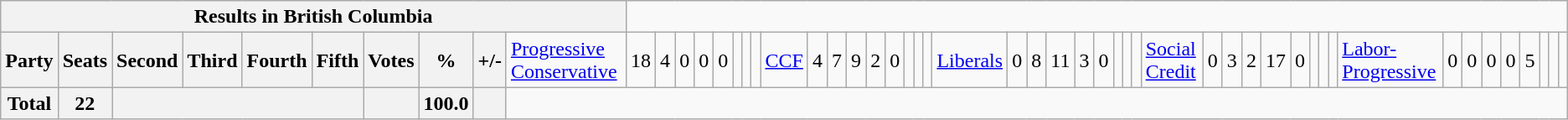<table class="wikitable">
<tr>
<th colspan=11>Results in British Columbia</th>
</tr>
<tr>
<th colspan=2>Party</th>
<th>Seats</th>
<th>Second</th>
<th>Third</th>
<th>Fourth</th>
<th>Fifth</th>
<th>Votes</th>
<th>%</th>
<th>+/-<br></th>
<td><a href='#'>Progressive Conservative</a></td>
<td align="right">18</td>
<td align="right">4</td>
<td align="right">0</td>
<td align="right">0</td>
<td align="right">0</td>
<td align="right"></td>
<td align="right"></td>
<td align="right"><br></td>
<td><a href='#'>CCF</a></td>
<td align="right">4</td>
<td align="right">7</td>
<td align="right">9</td>
<td align="right">2</td>
<td align="right">0</td>
<td align="right"></td>
<td align="right"></td>
<td align="right"><br></td>
<td><a href='#'>Liberals</a></td>
<td align="right">0</td>
<td align="right">8</td>
<td align="right">11</td>
<td align="right">3</td>
<td align="right">0</td>
<td align="right"></td>
<td align="right"></td>
<td align="right"><br></td>
<td><a href='#'>Social Credit</a></td>
<td align="right">0</td>
<td align="right">3</td>
<td align="right">2</td>
<td align="right">17</td>
<td align="right">0</td>
<td align="right"></td>
<td align="right"></td>
<td align="right"><br></td>
<td><a href='#'>Labor-Progressive</a></td>
<td align="right">0</td>
<td align="right">0</td>
<td align="right">0</td>
<td align="right">0</td>
<td align="right">5</td>
<td align="right"></td>
<td align="right"></td>
<td align="right"></td>
</tr>
<tr>
<th colspan="2">Total</th>
<th>22</th>
<th colspan="4"></th>
<th></th>
<th>100.0</th>
<th></th>
</tr>
</table>
